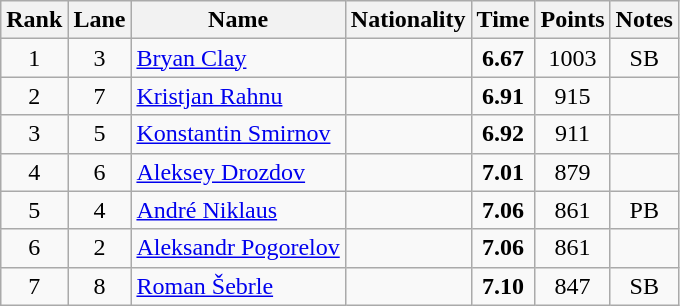<table class="wikitable sortable" style="text-align:center">
<tr>
<th>Rank</th>
<th>Lane</th>
<th>Name</th>
<th>Nationality</th>
<th>Time</th>
<th>Points</th>
<th>Notes</th>
</tr>
<tr>
<td>1</td>
<td>3</td>
<td align="left"><a href='#'>Bryan Clay</a></td>
<td align=left></td>
<td><strong>6.67</strong></td>
<td>1003</td>
<td>SB</td>
</tr>
<tr>
<td>2</td>
<td>7</td>
<td align="left"><a href='#'>Kristjan Rahnu</a></td>
<td align=left></td>
<td><strong>6.91</strong></td>
<td>915</td>
<td></td>
</tr>
<tr>
<td>3</td>
<td>5</td>
<td align="left"><a href='#'>Konstantin Smirnov</a></td>
<td align=left></td>
<td><strong>6.92</strong></td>
<td>911</td>
<td></td>
</tr>
<tr>
<td>4</td>
<td>6</td>
<td align="left"><a href='#'>Aleksey Drozdov</a></td>
<td align=left></td>
<td><strong>7.01</strong></td>
<td>879</td>
<td></td>
</tr>
<tr>
<td>5</td>
<td>4</td>
<td align="left"><a href='#'>André Niklaus</a></td>
<td align=left></td>
<td><strong>7.06</strong></td>
<td>861</td>
<td>PB</td>
</tr>
<tr>
<td>6</td>
<td>2</td>
<td align="left"><a href='#'>Aleksandr Pogorelov</a></td>
<td align=left></td>
<td><strong>7.06</strong></td>
<td>861</td>
<td></td>
</tr>
<tr>
<td>7</td>
<td>8</td>
<td align="left"><a href='#'>Roman Šebrle</a></td>
<td align=left></td>
<td><strong>7.10</strong></td>
<td>847</td>
<td>SB</td>
</tr>
</table>
